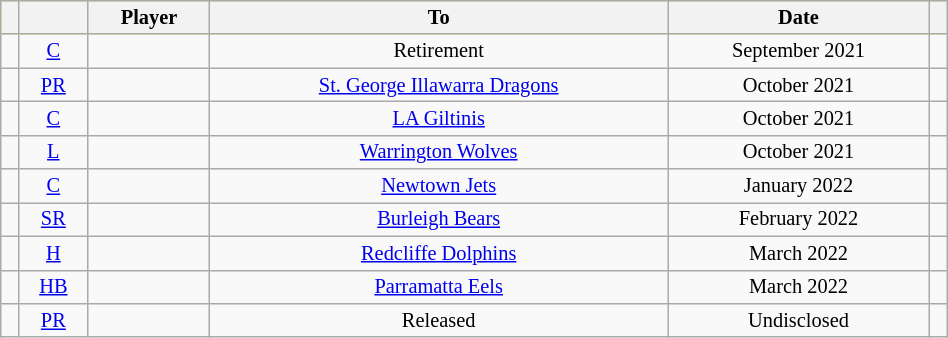<table class="wikitable sortable"  style="width:50%; font-size:85%;">
<tr style="background:#fff000;">
<th></th>
<th></th>
<th>Player</th>
<th>To</th>
<th>Date</th>
<th></th>
</tr>
<tr>
<td align=center></td>
<td align=center><a href='#'>C</a></td>
<td align=center></td>
<td align=center>Retirement</td>
<td align=center>September 2021</td>
<td align=center></td>
</tr>
<tr>
<td align=center></td>
<td align=center><a href='#'>PR</a></td>
<td align=center></td>
<td align=center> <a href='#'>St. George Illawarra Dragons</a></td>
<td align=center>October 2021</td>
<td align=center></td>
</tr>
<tr>
<td align=center></td>
<td align=center><a href='#'>C</a></td>
<td align=center></td>
<td align=center> <a href='#'>LA Giltinis</a></td>
<td align=center>October 2021</td>
<td align=center></td>
</tr>
<tr>
<td align=center></td>
<td align=center><a href='#'>L</a></td>
<td align=center></td>
<td align=center> <a href='#'>Warrington Wolves</a></td>
<td align=center>October 2021</td>
<td align=center></td>
</tr>
<tr>
<td align=center></td>
<td align=center><a href='#'>C</a></td>
<td align=center></td>
<td align=center> <a href='#'>Newtown Jets</a></td>
<td align=center>January 2022</td>
<td align=center></td>
</tr>
<tr>
<td align=center></td>
<td align=center><a href='#'>SR</a></td>
<td align=center></td>
<td align=center> <a href='#'>Burleigh Bears</a></td>
<td align=center>February 2022</td>
<td align=center></td>
</tr>
<tr>
<td align=center></td>
<td align=center><a href='#'>H</a></td>
<td align=center></td>
<td align=center> <a href='#'>Redcliffe Dolphins</a></td>
<td align=center>March 2022</td>
<td align=center></td>
</tr>
<tr>
<td align=center></td>
<td align=center><a href='#'>HB</a></td>
<td align=center></td>
<td align=center> <a href='#'>Parramatta Eels</a></td>
<td align=center>March 2022</td>
<td align=center></td>
</tr>
<tr>
<td align=center></td>
<td align=center><a href='#'>PR</a></td>
<td align=center></td>
<td align=center>Released</td>
<td align=center>Undisclosed</td>
<td align=center></td>
</tr>
</table>
